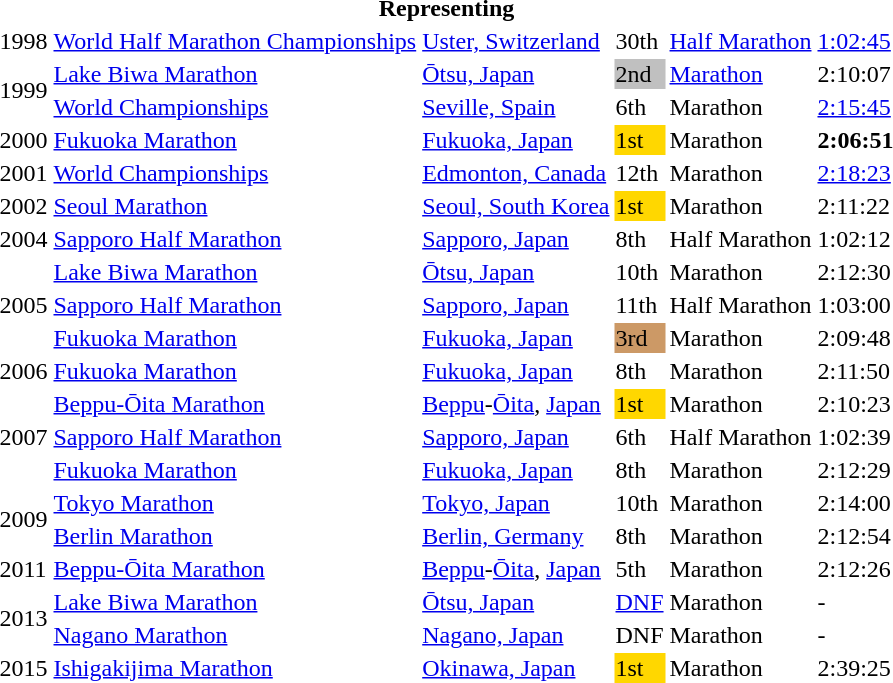<table>
<tr>
<th colspan="6">Representing </th>
</tr>
<tr>
<td>1998</td>
<td><a href='#'>World Half Marathon Championships</a></td>
<td><a href='#'>Uster, Switzerland</a></td>
<td>30th</td>
<td><a href='#'>Half Marathon</a></td>
<td><a href='#'>1:02:45</a></td>
</tr>
<tr>
<td rowspan=2>1999</td>
<td><a href='#'>Lake Biwa Marathon</a></td>
<td><a href='#'>Ōtsu, Japan</a></td>
<td bgcolor="silver">2nd</td>
<td><a href='#'>Marathon</a></td>
<td>2:10:07</td>
</tr>
<tr>
<td><a href='#'>World Championships</a></td>
<td><a href='#'>Seville, Spain</a></td>
<td>6th</td>
<td>Marathon</td>
<td><a href='#'>2:15:45</a></td>
</tr>
<tr>
<td>2000</td>
<td><a href='#'>Fukuoka Marathon</a></td>
<td><a href='#'>Fukuoka, Japan</a></td>
<td bgcolor="gold">1st</td>
<td>Marathon</td>
<td><strong>2:06:51</strong></td>
</tr>
<tr>
<td>2001</td>
<td><a href='#'>World Championships</a></td>
<td><a href='#'>Edmonton, Canada</a></td>
<td>12th</td>
<td>Marathon</td>
<td><a href='#'>2:18:23</a></td>
</tr>
<tr>
<td>2002</td>
<td><a href='#'>Seoul Marathon</a></td>
<td><a href='#'>Seoul, South Korea</a></td>
<td bgcolor="gold">1st</td>
<td>Marathon</td>
<td>2:11:22</td>
</tr>
<tr>
<td>2004</td>
<td><a href='#'>Sapporo Half Marathon</a></td>
<td><a href='#'>Sapporo, Japan</a></td>
<td>8th</td>
<td>Half Marathon</td>
<td>1:02:12</td>
</tr>
<tr>
<td rowspan=3>2005</td>
<td><a href='#'>Lake Biwa Marathon</a></td>
<td><a href='#'>Ōtsu, Japan</a></td>
<td>10th</td>
<td>Marathon</td>
<td>2:12:30</td>
</tr>
<tr>
<td><a href='#'>Sapporo Half Marathon</a></td>
<td><a href='#'>Sapporo, Japan</a></td>
<td>11th</td>
<td>Half Marathon</td>
<td>1:03:00</td>
</tr>
<tr>
<td><a href='#'>Fukuoka Marathon</a></td>
<td><a href='#'>Fukuoka, Japan</a></td>
<td bgcolor="cc9966">3rd</td>
<td>Marathon</td>
<td>2:09:48</td>
</tr>
<tr>
<td>2006</td>
<td><a href='#'>Fukuoka Marathon</a></td>
<td><a href='#'>Fukuoka, Japan</a></td>
<td>8th</td>
<td>Marathon</td>
<td>2:11:50</td>
</tr>
<tr>
<td rowspan=3>2007</td>
<td><a href='#'>Beppu-Ōita Marathon</a></td>
<td><a href='#'>Beppu</a>-<a href='#'>Ōita</a>, <a href='#'>Japan</a></td>
<td bgcolor="gold">1st</td>
<td>Marathon</td>
<td>2:10:23</td>
</tr>
<tr>
<td><a href='#'>Sapporo Half Marathon</a></td>
<td><a href='#'>Sapporo, Japan</a></td>
<td>6th</td>
<td>Half Marathon</td>
<td>1:02:39</td>
</tr>
<tr>
<td><a href='#'>Fukuoka Marathon</a></td>
<td><a href='#'>Fukuoka, Japan</a></td>
<td>8th</td>
<td>Marathon</td>
<td>2:12:29</td>
</tr>
<tr>
<td rowspan=2>2009</td>
<td><a href='#'>Tokyo Marathon</a></td>
<td><a href='#'>Tokyo, Japan</a></td>
<td>10th</td>
<td>Marathon</td>
<td>2:14:00</td>
</tr>
<tr>
<td><a href='#'>Berlin Marathon</a></td>
<td><a href='#'>Berlin, Germany</a></td>
<td>8th</td>
<td>Marathon</td>
<td>2:12:54</td>
</tr>
<tr>
<td>2011</td>
<td><a href='#'>Beppu-Ōita Marathon</a></td>
<td><a href='#'>Beppu</a>-<a href='#'>Ōita</a>, <a href='#'>Japan</a></td>
<td>5th</td>
<td>Marathon</td>
<td>2:12:26</td>
</tr>
<tr>
<td rowspan=2>2013</td>
<td><a href='#'>Lake Biwa Marathon</a></td>
<td><a href='#'>Ōtsu, Japan</a></td>
<td><a href='#'>DNF</a></td>
<td>Marathon</td>
<td>-</td>
</tr>
<tr>
<td><a href='#'>Nagano Marathon</a></td>
<td><a href='#'>Nagano, Japan</a></td>
<td>DNF</td>
<td>Marathon</td>
<td>-</td>
</tr>
<tr>
<td rowspan=2>2015</td>
<td><a href='#'>Ishigakijima Marathon</a></td>
<td><a href='#'>Okinawa, Japan</a></td>
<td bgcolor="gold">1st</td>
<td>Marathon</td>
<td>2:39:25</td>
</tr>
</table>
